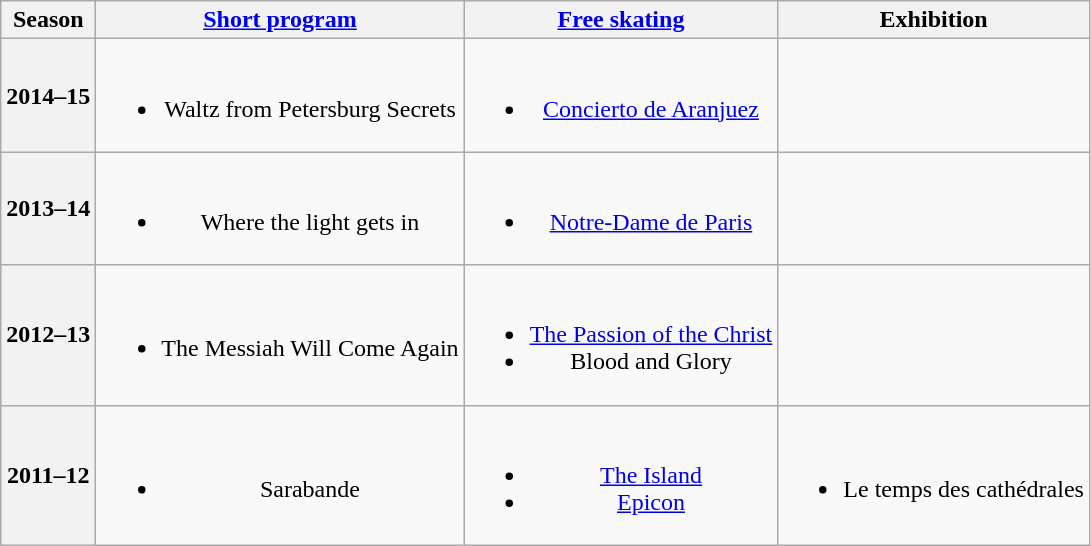<table class="wikitable" style="text-align:center">
<tr>
<th>Season</th>
<th><a href='#'>Short program</a></th>
<th><a href='#'>Free skating</a></th>
<th>Exhibition</th>
</tr>
<tr>
<th>2014–15 <br> </th>
<td><br><ul><li>Waltz from Petersburg Secrets <br></li></ul></td>
<td><br><ul><li><a href='#'>Concierto de Aranjuez</a> <br></li></ul></td>
<td></td>
</tr>
<tr>
<th>2013–14 <br> </th>
<td><br><ul><li>Where the light gets in <br></li></ul></td>
<td><br><ul><li><a href='#'>Notre-Dame de Paris</a> <br></li></ul></td>
<td></td>
</tr>
<tr>
<th>2012–13 <br> </th>
<td><br><ul><li>The Messiah Will Come Again <br></li></ul></td>
<td><br><ul><li><a href='#'>The Passion of the Christ</a> <br></li><li>Blood and Glory <br></li></ul></td>
<td></td>
</tr>
<tr>
<th>2011–12 <br> </th>
<td><br><ul><li>Sarabande <br></li></ul></td>
<td><br><ul><li><a href='#'>The Island</a> <br></li><li><a href='#'>Epicon</a> <br></li></ul></td>
<td><br><ul><li>Le temps des cathédrales <br></li></ul></td>
</tr>
</table>
